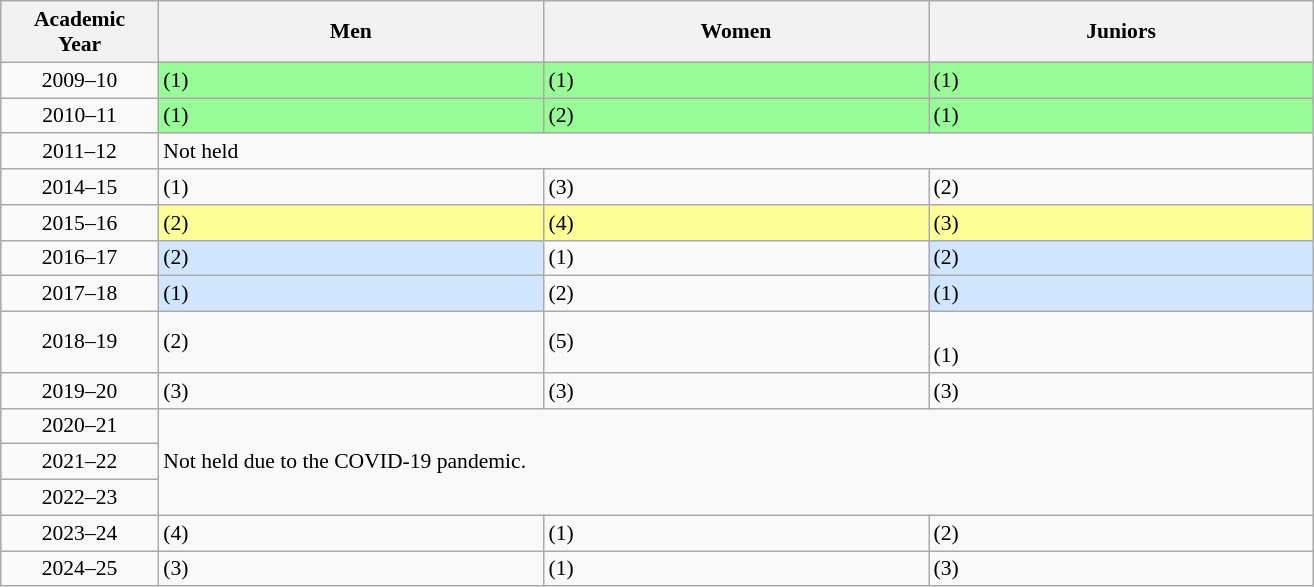<table class="wikitable" style="font-size:90%;">
<tr>
<th width=12%><strong>Academic<br>Year</strong></th>
<th width="250px">Men</th>
<th width="250px"><strong>Women</strong></th>
<th width="250px"><strong>Juniors</strong></th>
</tr>
<tr>
<td align=center>2009–10</td>
<td bgcolor="#98fb98"> (1)</td>
<td bgcolor="#98fb98"> (1)</td>
<td bgcolor="#98fb98"> (1)</td>
</tr>
<tr>
<td align=center>2010–11</td>
<td bgcolor="#98fb98"> (1)</td>
<td bgcolor="#98fb98"> (2)</td>
<td bgcolor="#98fb98"> (1)</td>
</tr>
<tr>
<td align=center>2011–12</td>
<td colspan="3">Not held</td>
</tr>
<tr>
<td align=center>2014–15</td>
<td> (1)</td>
<td> (3)</td>
<td> (2)</td>
</tr>
<tr>
<td align=center>2015–16</td>
<td bgcolor="#FFFF99"> (2)</td>
<td bgcolor="#FFFF99"> (4)</td>
<td bgcolor="#FFFF99"> (3)</td>
</tr>
<tr>
<td align=center>2016–17</td>
<td bgcolor="#D0E6FF"> (2)</td>
<td> (1)</td>
<td bgcolor="#D0E6FF"> (2)</td>
</tr>
<tr>
<td align=center>2017–18</td>
<td bgcolor="#D0E6FF"> (1)</td>
<td> (2)</td>
<td bgcolor="#D0E6FF"> (1)</td>
</tr>
<tr>
<td align=center>2018–19</td>
<td> (2)</td>
<td> (5)</td>
<td><br> (1)</td>
</tr>
<tr>
<td align=center>2019–20</td>
<td> (3)</td>
<td> (3)</td>
<td> (3)</td>
</tr>
<tr>
<td align=center>2020–21</td>
<td colspan="3" rowspan="3">Not held due to the COVID-19 pandemic.</td>
</tr>
<tr>
<td align=center>2021–22</td>
</tr>
<tr>
<td align=center>2022–23</td>
</tr>
<tr>
<td align=center>2023–24</td>
<td> (4)</td>
<td> (1)</td>
<td> (2)</td>
</tr>
<tr>
<td align=center>2024–25</td>
<td> (3)</td>
<td> (1)</td>
<td> (3)</td>
</tr>
</table>
